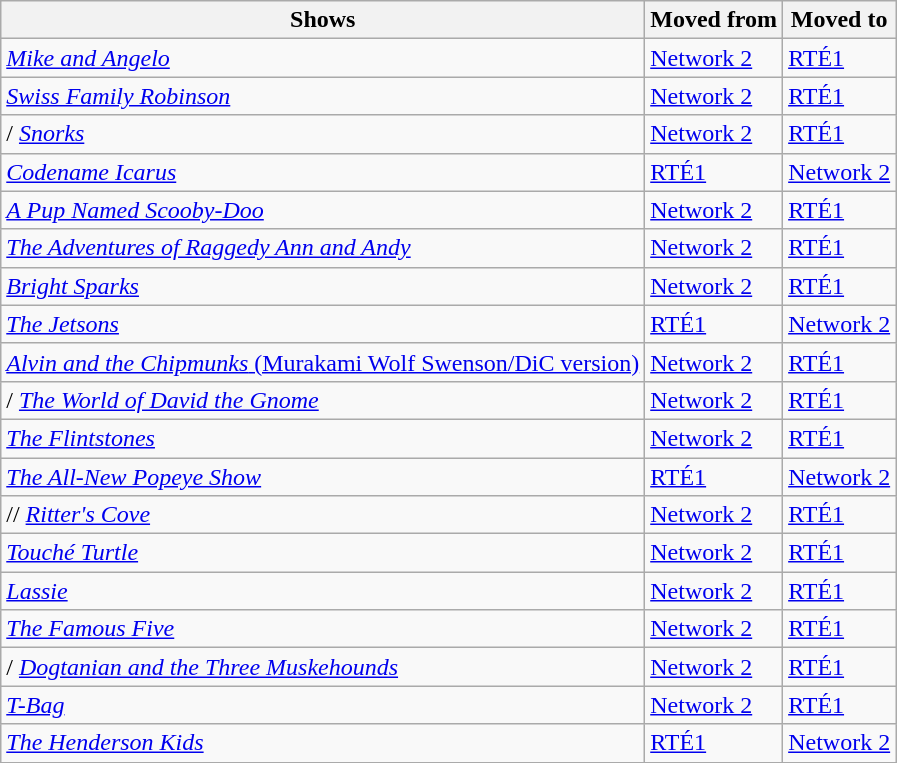<table class="wikitable">
<tr>
<th>Shows</th>
<th>Moved from</th>
<th>Moved to</th>
</tr>
<tr>
<td><em><a href='#'>Mike and Angelo</a></em></td>
<td><a href='#'>Network 2</a></td>
<td><a href='#'>RTÉ1</a></td>
</tr>
<tr>
<td><em><a href='#'>Swiss Family Robinson</a></em></td>
<td><a href='#'>Network 2</a></td>
<td><a href='#'>RTÉ1</a></td>
</tr>
<tr>
<td>/ <em><a href='#'>Snorks</a></em></td>
<td><a href='#'>Network 2</a></td>
<td><a href='#'>RTÉ1</a></td>
</tr>
<tr>
<td><em><a href='#'>Codename Icarus</a></em></td>
<td><a href='#'>RTÉ1</a></td>
<td><a href='#'>Network 2</a></td>
</tr>
<tr>
<td><em><a href='#'>A Pup Named Scooby-Doo</a></em></td>
<td><a href='#'>Network 2</a></td>
<td><a href='#'>RTÉ1</a></td>
</tr>
<tr>
<td><em><a href='#'>The Adventures of Raggedy Ann and Andy</a></em></td>
<td><a href='#'>Network 2</a></td>
<td><a href='#'>RTÉ1</a></td>
</tr>
<tr>
<td><em><a href='#'>Bright Sparks</a></em></td>
<td><a href='#'>Network 2</a></td>
<td><a href='#'>RTÉ1</a></td>
</tr>
<tr>
<td><em><a href='#'>The Jetsons</a></em></td>
<td><a href='#'>RTÉ1</a></td>
<td><a href='#'>Network 2</a></td>
</tr>
<tr>
<td><a href='#'><em>Alvin and the Chipmunks</em> (Murakami Wolf Swenson/DiC version)</a></td>
<td><a href='#'>Network 2</a></td>
<td><a href='#'>RTÉ1</a></td>
</tr>
<tr>
<td>/ <em><a href='#'>The World of David the Gnome</a></em></td>
<td><a href='#'>Network 2</a></td>
<td><a href='#'>RTÉ1</a></td>
</tr>
<tr>
<td><em><a href='#'>The Flintstones</a></em></td>
<td><a href='#'>Network 2</a></td>
<td><a href='#'>RTÉ1</a></td>
</tr>
<tr>
<td><em><a href='#'>The All-New Popeye Show</a></em></td>
<td><a href='#'>RTÉ1</a></td>
<td><a href='#'>Network 2</a></td>
</tr>
<tr>
<td>// <em><a href='#'>Ritter's Cove</a></em></td>
<td><a href='#'>Network 2</a></td>
<td><a href='#'>RTÉ1</a></td>
</tr>
<tr>
<td><em><a href='#'>Touché Turtle</a></em></td>
<td><a href='#'>Network 2</a></td>
<td><a href='#'>RTÉ1</a></td>
</tr>
<tr>
<td><em><a href='#'>Lassie</a></em></td>
<td><a href='#'>Network 2</a></td>
<td><a href='#'>RTÉ1</a></td>
</tr>
<tr>
<td><em><a href='#'>The Famous Five</a></em></td>
<td><a href='#'>Network 2</a></td>
<td><a href='#'>RTÉ1</a></td>
</tr>
<tr>
<td>/ <em><a href='#'>Dogtanian and the Three Muskehounds</a></em></td>
<td><a href='#'>Network 2</a></td>
<td><a href='#'>RTÉ1</a></td>
</tr>
<tr>
<td><em><a href='#'>T-Bag</a></em></td>
<td><a href='#'>Network 2</a></td>
<td><a href='#'>RTÉ1</a></td>
</tr>
<tr>
<td><em><a href='#'>The Henderson Kids</a></em></td>
<td><a href='#'>RTÉ1</a></td>
<td><a href='#'>Network 2</a></td>
</tr>
</table>
